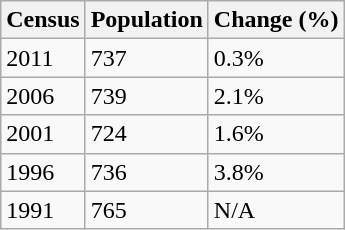<table class="wikitable">
<tr>
<th>Census</th>
<th>Population</th>
<th>Change (%)</th>
</tr>
<tr>
<td>2011</td>
<td>737</td>
<td> 0.3%</td>
</tr>
<tr>
<td>2006</td>
<td>739</td>
<td> 2.1%</td>
</tr>
<tr>
<td>2001</td>
<td>724</td>
<td> 1.6%</td>
</tr>
<tr>
<td>1996</td>
<td>736</td>
<td> 3.8%</td>
</tr>
<tr>
<td>1991</td>
<td>765</td>
<td>N/A</td>
</tr>
</table>
